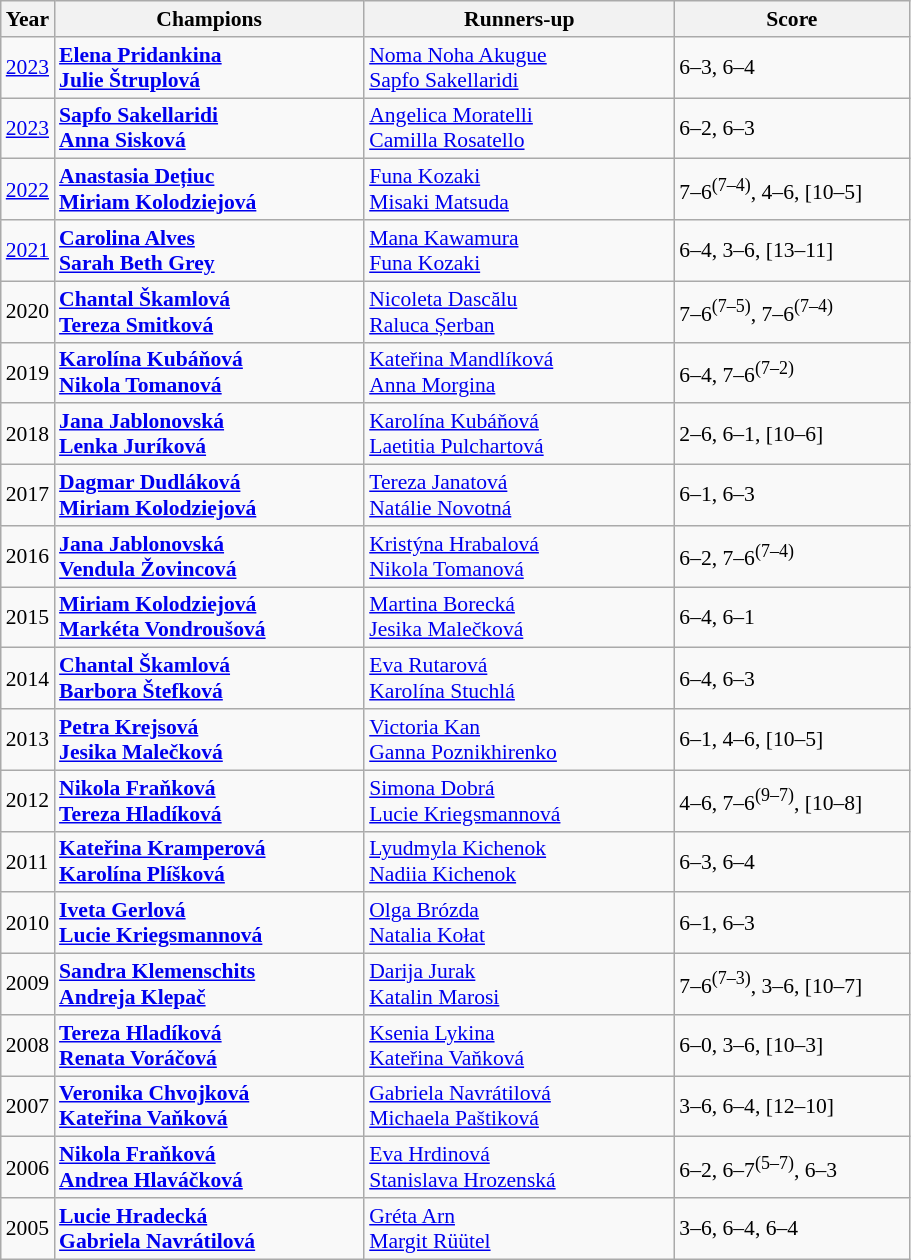<table class="wikitable" style="font-size:90%">
<tr>
<th>Year</th>
<th width="200">Champions</th>
<th width="200">Runners-up</th>
<th width="150">Score</th>
</tr>
<tr>
<td><a href='#'>2023</a></td>
<td> <strong><a href='#'>Elena Pridankina</a></strong> <br>  <strong><a href='#'>Julie Štruplová</a></strong></td>
<td> <a href='#'>Noma Noha Akugue</a> <br>  <a href='#'>Sapfo Sakellaridi</a></td>
<td>6–3, 6–4</td>
</tr>
<tr>
<td><a href='#'>2023</a></td>
<td> <strong><a href='#'>Sapfo Sakellaridi</a></strong> <br>  <strong><a href='#'>Anna Sisková</a></strong></td>
<td> <a href='#'>Angelica Moratelli</a> <br>  <a href='#'>Camilla Rosatello</a></td>
<td>6–2, 6–3</td>
</tr>
<tr>
<td><a href='#'>2022</a></td>
<td> <strong><a href='#'>Anastasia Dețiuc</a></strong> <br>  <strong><a href='#'>Miriam Kolodziejová</a></strong></td>
<td> <a href='#'>Funa Kozaki</a> <br>  <a href='#'>Misaki Matsuda</a></td>
<td>7–6<sup>(7–4)</sup>, 4–6, [10–5]</td>
</tr>
<tr>
<td><a href='#'>2021</a></td>
<td> <strong><a href='#'>Carolina Alves</a></strong> <br>  <strong><a href='#'>Sarah Beth Grey</a></strong></td>
<td> <a href='#'>Mana Kawamura</a> <br>  <a href='#'>Funa Kozaki</a></td>
<td>6–4, 3–6, [13–11]</td>
</tr>
<tr>
<td>2020</td>
<td> <strong><a href='#'>Chantal Škamlová</a></strong> <br>  <strong><a href='#'>Tereza Smitková</a></strong></td>
<td> <a href='#'>Nicoleta Dascălu</a> <br>  <a href='#'>Raluca Șerban</a></td>
<td>7–6<sup>(7–5)</sup>, 7–6<sup>(7–4)</sup></td>
</tr>
<tr>
<td>2019</td>
<td> <strong><a href='#'>Karolína Kubáňová</a></strong> <br>  <strong><a href='#'>Nikola Tomanová</a></strong></td>
<td> <a href='#'>Kateřina Mandlíková</a> <br>  <a href='#'>Anna Morgina</a></td>
<td>6–4, 7–6<sup>(7–2)</sup></td>
</tr>
<tr>
<td>2018</td>
<td> <strong><a href='#'>Jana Jablonovská</a></strong> <br>  <strong><a href='#'>Lenka Juríková</a></strong></td>
<td> <a href='#'>Karolína Kubáňová</a> <br>  <a href='#'>Laetitia Pulchartová</a></td>
<td>2–6, 6–1, [10–6]</td>
</tr>
<tr>
<td>2017</td>
<td> <strong><a href='#'>Dagmar Dudláková</a></strong> <br>  <strong><a href='#'>Miriam Kolodziejová</a></strong></td>
<td> <a href='#'>Tereza Janatová</a> <br>  <a href='#'>Natálie Novotná</a></td>
<td>6–1, 6–3</td>
</tr>
<tr>
<td>2016</td>
<td> <strong><a href='#'>Jana Jablonovská</a></strong> <br>  <strong><a href='#'>Vendula Žovincová</a></strong></td>
<td> <a href='#'>Kristýna Hrabalová</a> <br>  <a href='#'>Nikola Tomanová</a></td>
<td>6–2, 7–6<sup>(7–4)</sup></td>
</tr>
<tr>
<td>2015</td>
<td> <strong><a href='#'>Miriam Kolodziejová</a></strong> <br>  <strong><a href='#'>Markéta Vondroušová</a></strong></td>
<td> <a href='#'>Martina Borecká</a> <br>  <a href='#'>Jesika Malečková</a></td>
<td>6–4, 6–1</td>
</tr>
<tr>
<td>2014</td>
<td> <strong><a href='#'>Chantal Škamlová</a></strong> <br>  <strong><a href='#'>Barbora Štefková</a></strong></td>
<td> <a href='#'>Eva Rutarová</a> <br>  <a href='#'>Karolína Stuchlá</a></td>
<td>6–4, 6–3</td>
</tr>
<tr>
<td>2013</td>
<td> <strong><a href='#'>Petra Krejsová</a></strong> <br>  <strong><a href='#'>Jesika Malečková</a></strong></td>
<td> <a href='#'>Victoria Kan</a> <br>  <a href='#'>Ganna Poznikhirenko</a></td>
<td>6–1, 4–6, [10–5]</td>
</tr>
<tr>
<td>2012</td>
<td> <strong><a href='#'>Nikola Fraňková</a></strong> <br>  <strong><a href='#'>Tereza Hladíková</a></strong></td>
<td> <a href='#'>Simona Dobrá</a> <br>  <a href='#'>Lucie Kriegsmannová</a></td>
<td>4–6, 7–6<sup>(9–7)</sup>, [10–8]</td>
</tr>
<tr>
<td>2011</td>
<td> <strong><a href='#'>Kateřina Kramperová</a></strong> <br>  <strong><a href='#'>Karolína Plíšková</a></strong></td>
<td> <a href='#'>Lyudmyla Kichenok</a> <br>  <a href='#'>Nadiia Kichenok</a></td>
<td>6–3, 6–4</td>
</tr>
<tr>
<td>2010</td>
<td> <strong><a href='#'>Iveta Gerlová</a></strong> <br>  <strong><a href='#'>Lucie Kriegsmannová</a></strong></td>
<td> <a href='#'>Olga Brózda</a> <br>  <a href='#'>Natalia Kołat</a></td>
<td>6–1, 6–3</td>
</tr>
<tr>
<td>2009</td>
<td> <strong><a href='#'>Sandra Klemenschits</a></strong> <br>  <strong><a href='#'>Andreja Klepač</a></strong></td>
<td> <a href='#'>Darija Jurak</a> <br>  <a href='#'>Katalin Marosi</a></td>
<td>7–6<sup>(7–3)</sup>, 3–6, [10–7]</td>
</tr>
<tr>
<td>2008</td>
<td> <strong><a href='#'>Tereza Hladíková</a></strong> <br>  <strong><a href='#'>Renata Voráčová</a></strong></td>
<td> <a href='#'>Ksenia Lykina</a> <br>  <a href='#'>Kateřina Vaňková</a></td>
<td>6–0, 3–6, [10–3]</td>
</tr>
<tr>
<td>2007</td>
<td> <strong><a href='#'>Veronika Chvojková</a></strong> <br>  <strong><a href='#'>Kateřina Vaňková</a></strong></td>
<td> <a href='#'>Gabriela Navrátilová</a> <br>  <a href='#'>Michaela Paštiková</a></td>
<td>3–6, 6–4, [12–10]</td>
</tr>
<tr>
<td>2006</td>
<td> <strong><a href='#'>Nikola Fraňková</a></strong> <br>  <strong><a href='#'>Andrea Hlaváčková</a></strong></td>
<td> <a href='#'>Eva Hrdinová</a> <br>  <a href='#'>Stanislava Hrozenská</a></td>
<td>6–2, 6–7<sup>(5–7)</sup>, 6–3</td>
</tr>
<tr>
<td>2005</td>
<td> <strong><a href='#'>Lucie Hradecká</a></strong> <br>  <strong><a href='#'>Gabriela Navrátilová</a></strong></td>
<td> <a href='#'>Gréta Arn</a> <br>  <a href='#'>Margit Rüütel</a></td>
<td>3–6, 6–4, 6–4</td>
</tr>
</table>
